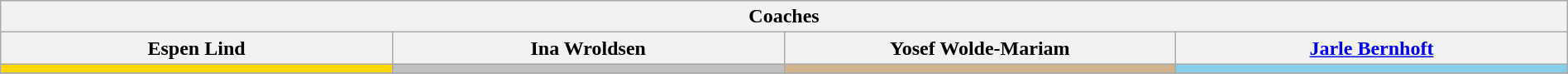<table class="wikitable nowrap" style="text-align:center; width:100%">
<tr>
<th colspan="4">Coaches</th>
</tr>
<tr>
<th width="25%">Espen Lind</th>
<th width="25%">Ina Wroldsen</th>
<th width="25%">Yosef Wolde-Mariam</th>
<th width="25%"><a href='#'>Jarle Bernhoft</a></th>
</tr>
<tr>
<td style="background:gold"></td>
<td style="background:silver"></td>
<td style="background:tan"></td>
<td style="background:skyblue"></td>
</tr>
<tr>
</tr>
</table>
